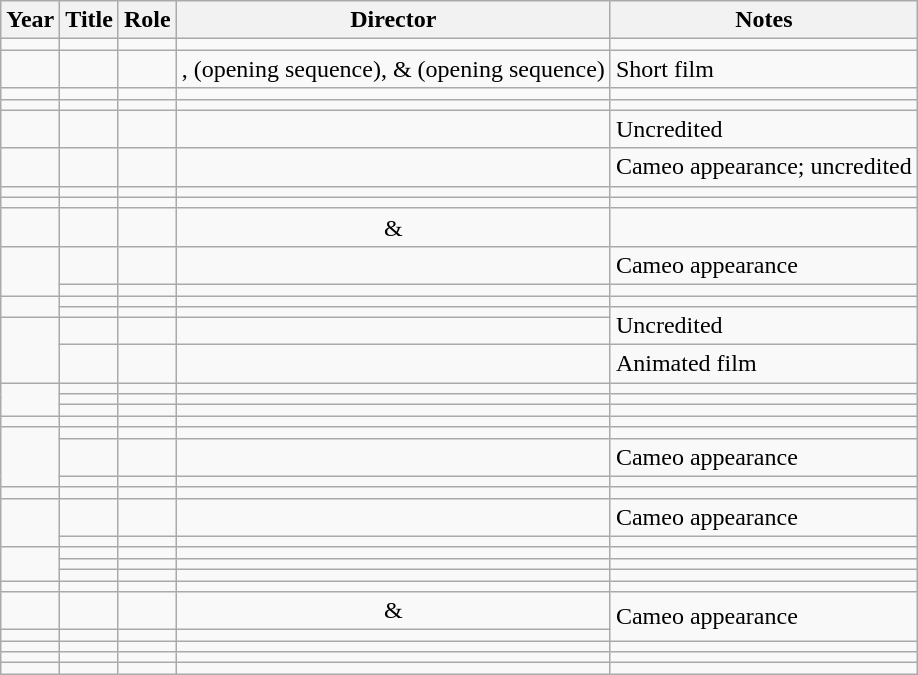<table class="wikitable sortable plainrowheaders" style=text-align:center;>
<tr>
<th scope="col">Year</th>
<th scope="col">Title</th>
<th scope="col">Role</th>
<th scope="col">Director</th>
<th scope="col"; class=unsortable>Notes</th>
</tr>
<tr>
<td></td>
<td scope="row" align="left"><em></em></td>
<td></td>
<td></td>
<td style=text-align:left;></td>
</tr>
<tr>
<td></td>
<td scope="row" align="left"><em></em></td>
<td></td>
<td>,  (opening sequence), &  (opening sequence)</td>
<td style=text-align:left;>Short film</td>
</tr>
<tr>
<td></td>
<td scope="row" align="left"><em></em></td>
<td></td>
<td></td>
<td style=text-align:left;></td>
</tr>
<tr>
<td></td>
<td scope="row" align="left"><em></em></td>
<td></td>
<td></td>
<td style=text-align:left;></td>
</tr>
<tr>
<td></td>
<td scope="row" align="left"><em></em></td>
<td></td>
<td></td>
<td style=text-align:left;>Uncredited</td>
</tr>
<tr>
<td></td>
<td scope="row" align="left"><em></em></td>
<td></td>
<td></td>
<td style=text-align:left;>Cameo appearance; uncredited</td>
</tr>
<tr>
<td></td>
<td scope="row" align="left"><em></em></td>
<td></td>
<td></td>
<td style=text-align:left;></td>
</tr>
<tr>
<td></td>
<td scope="row" align="left"><em></em></td>
<td></td>
<td></td>
<td style=text-align:left;></td>
</tr>
<tr>
<td></td>
<td scope="row" align="left"><em></em></td>
<td></td>
<td> & </td>
<td style=text-align:left;></td>
</tr>
<tr>
<td rowspan="2"></td>
<td scope="row" align="left"><em></em></td>
<td></td>
<td></td>
<td style=text-align:left;>Cameo appearance</td>
</tr>
<tr>
<td scope="row" align="left"><em></em></td>
<td></td>
<td></td>
<td style=text-align:left;></td>
</tr>
<tr>
<td rowspan="2"></td>
<td scope="row" align="left"><em></em></td>
<td></td>
<td></td>
<td style=text-align:left;></td>
</tr>
<tr>
<td scope="row" align="left"><em></em></td>
<td></td>
<td></td>
<td rowspan="2" style="text-align:left;">Uncredited</td>
</tr>
<tr>
<td rowspan="2"></td>
<td scope="row" align="left"><em></em></td>
<td></td>
<td></td>
</tr>
<tr>
<td scope="row" align="left"><em></em></td>
<td></td>
<td></td>
<td style=text-align:left;>Animated film</td>
</tr>
<tr>
<td rowspan="3"></td>
<td scope="row" align="left"><em></em></td>
<td></td>
<td></td>
<td style=text-align:left;></td>
</tr>
<tr>
<td scope="row" align="left"><em></em></td>
<td></td>
<td></td>
<td style=text-align:left;></td>
</tr>
<tr>
<td scope="row" align="left"><em></em></td>
<td></td>
<td></td>
<td style=text-align:left;></td>
</tr>
<tr>
<td></td>
<td scope="row" align="left"><em></em></td>
<td></td>
<td></td>
<td style=text-align:left;></td>
</tr>
<tr>
<td rowspan="3"></td>
<td scope="row" align="left"><em></em></td>
<td></td>
<td></td>
<td style=text-align:left;></td>
</tr>
<tr>
<td scope="row" align="left"><em></em></td>
<td></td>
<td></td>
<td style=text-align:left;>Cameo appearance</td>
</tr>
<tr>
<td scope="row" align="left"><em></em></td>
<td></td>
<td></td>
<td style=text-align:left;></td>
</tr>
<tr>
<td></td>
<td scope="row" align="left"><em></em></td>
<td></td>
<td></td>
<td style=text-align:left;></td>
</tr>
<tr>
<td rowspan="2"></td>
<td scope="row" align="left"><em></em></td>
<td></td>
<td></td>
<td style=text-align:left;>Cameo appearance</td>
</tr>
<tr>
<td scope="row" align="left"><em></em></td>
<td></td>
<td></td>
<td style=text-align:left;></td>
</tr>
<tr>
<td rowspan="3"></td>
<td scope="row" align="left"><em></em></td>
<td></td>
<td></td>
<td style=text-align:left;></td>
</tr>
<tr>
<td scope="row" align="left"><em></em></td>
<td></td>
<td></td>
<td style=text-align:left;></td>
</tr>
<tr>
<td scope="row" align="left"><em></em></td>
<td></td>
<td></td>
<td style=text-align:left;></td>
</tr>
<tr>
<td></td>
<td scope="row" align="left"><em></em></td>
<td></td>
<td></td>
<td style=text-align:left;></td>
</tr>
<tr>
<td></td>
<td scope="row" align="left"><em></em></td>
<td></td>
<td> & </td>
<td rowspan="2" style="text-align:left;">Cameo appearance</td>
</tr>
<tr>
<td></td>
<td scope="row" align="left"><em></em></td>
<td></td>
<td></td>
</tr>
<tr>
<td></td>
<td scope="row" align="left"><em></em></td>
<td></td>
<td></td>
<td style=text-align:left;></td>
</tr>
<tr>
<td></td>
<td scope="row" align="left"><em></td>
<td></td>
<td></td>
<td style=text-align:left;></td>
</tr>
<tr>
<td></td>
<td scope="row" align="left"></em><em></td>
<td></td>
<td></td>
<td style=text-align:left;></td>
</tr>
</table>
